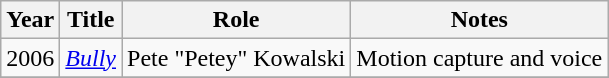<table class="wikitable sortable">
<tr>
<th>Year</th>
<th>Title</th>
<th>Role</th>
<th>Notes</th>
</tr>
<tr>
<td>2006</td>
<td><em><a href='#'>Bully</a></em></td>
<td>Pete "Petey" Kowalski</td>
<td>Motion capture and voice</td>
</tr>
<tr>
</tr>
</table>
